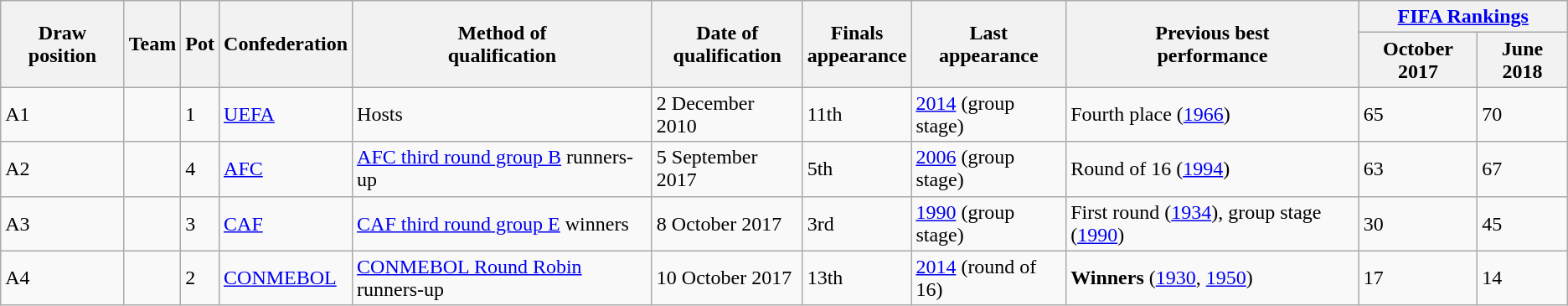<table class="wikitable sortable">
<tr>
<th rowspan=2>Draw position</th>
<th rowspan=2>Team</th>
<th rowspan=2>Pot</th>
<th rowspan=2>Confederation</th>
<th rowspan=2>Method of<br>qualification</th>
<th rowspan=2>Date of<br>qualification</th>
<th rowspan=2 data-sort-type="number">Finals<br>appearance</th>
<th rowspan=2>Last<br>appearance</th>
<th rowspan=2>Previous best<br>performance</th>
<th colspan=2><a href='#'>FIFA Rankings</a></th>
</tr>
<tr>
<th>October 2017</th>
<th>June 2018</th>
</tr>
<tr>
<td>A1</td>
<td style=white-space:nowrap></td>
<td>1</td>
<td><a href='#'>UEFA</a></td>
<td data-sort-value="*">Hosts</td>
<td>2 December 2010</td>
<td>11th</td>
<td><a href='#'>2014</a> (group stage)</td>
<td data-sort-value="4.1">Fourth place (<a href='#'>1966</a>)</td>
<td>65</td>
<td>70</td>
</tr>
<tr>
<td>A2</td>
<td style=white-space:nowrap></td>
<td>4</td>
<td><a href='#'>AFC</a></td>
<td><a href='#'>AFC third round group B</a> runners-up</td>
<td>5 September 2017</td>
<td>5th</td>
<td><a href='#'>2006</a> (group stage)</td>
<td data-sort-value="3.1">Round of 16 (<a href='#'>1994</a>)</td>
<td>63</td>
<td>67</td>
</tr>
<tr>
<td>A3</td>
<td style=white-space:nowrap></td>
<td>3</td>
<td><a href='#'>CAF</a></td>
<td><a href='#'>CAF third round group E</a> winners</td>
<td>8 October 2017</td>
<td>3rd</td>
<td><a href='#'>1990</a> (group stage)</td>
<td data-sort-value="2.2">First round (<a href='#'>1934</a>), group stage (<a href='#'>1990</a>)</td>
<td>30</td>
<td>45</td>
</tr>
<tr>
<td>A4</td>
<td style=white-space:nowrap></td>
<td>2</td>
<td><a href='#'>CONMEBOL</a></td>
<td><a href='#'>CONMEBOL Round Robin</a> runners-up</td>
<td>10 October 2017</td>
<td>13th</td>
<td><a href='#'>2014</a> (round of 16)</td>
<td data-sort-value="8.2"><strong>Winners</strong> (<a href='#'>1930</a>, <a href='#'>1950</a>)</td>
<td>17</td>
<td>14</td>
</tr>
</table>
